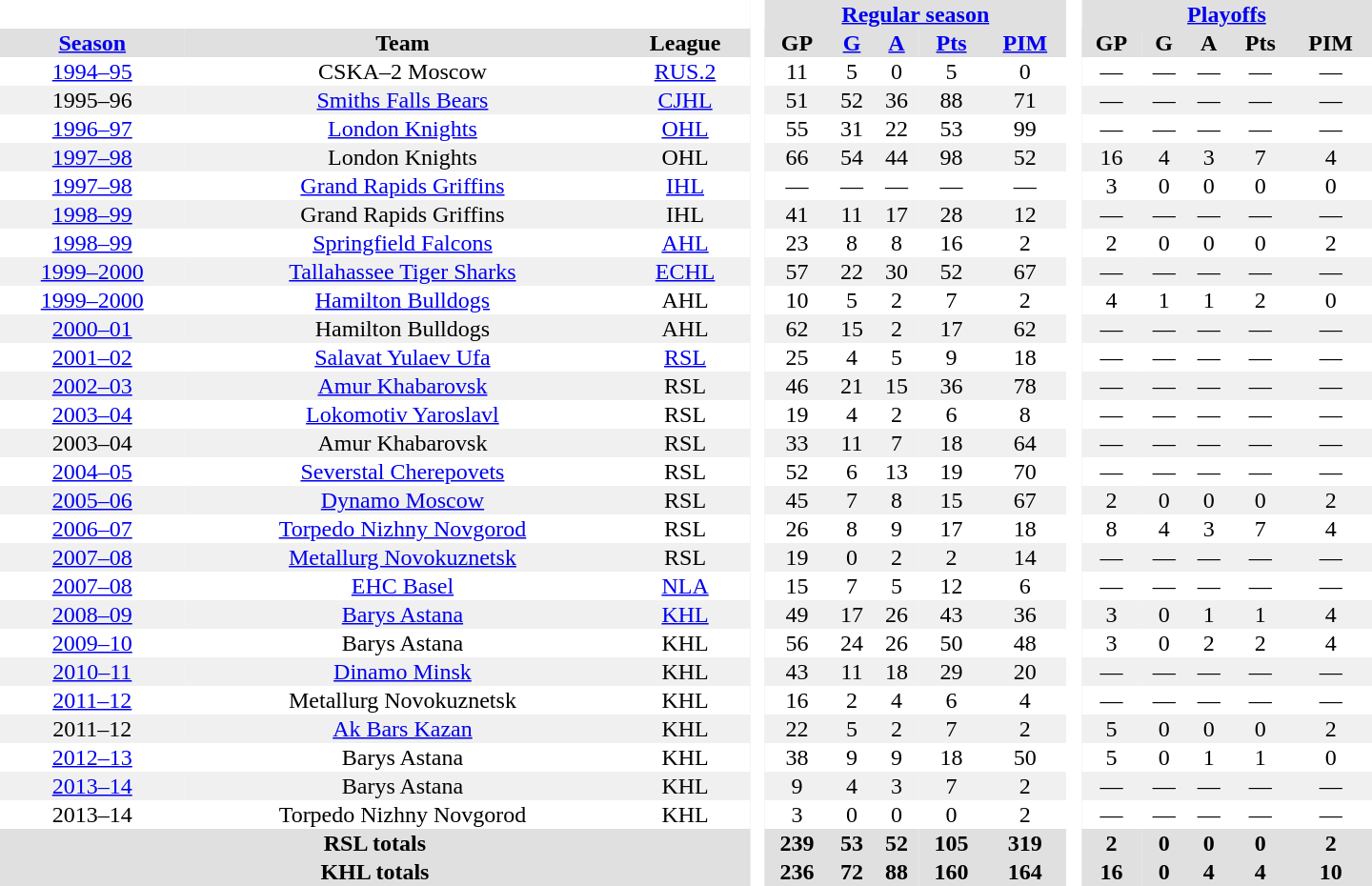<table border="0" cellpadding="1" cellspacing="0" style="text-align:center; width:60em">
<tr bgcolor="#e0e0e0">
<th colspan="3" bgcolor="#ffffff"> </th>
<th rowspan="99" bgcolor="#ffffff"> </th>
<th colspan="5"><a href='#'>Regular season</a></th>
<th rowspan="99" bgcolor="#ffffff"> </th>
<th colspan="5"><a href='#'>Playoffs</a></th>
</tr>
<tr bgcolor="#e0e0e0">
<th><a href='#'>Season</a></th>
<th>Team</th>
<th>League</th>
<th>GP</th>
<th><a href='#'>G</a></th>
<th><a href='#'>A</a></th>
<th><a href='#'>Pts</a></th>
<th><a href='#'>PIM</a></th>
<th>GP</th>
<th>G</th>
<th>A</th>
<th>Pts</th>
<th>PIM</th>
</tr>
<tr>
<td><a href='#'>1994–95</a></td>
<td>CSKA–2 Moscow</td>
<td><a href='#'>RUS.2</a></td>
<td>11</td>
<td>5</td>
<td>0</td>
<td>5</td>
<td>0</td>
<td>—</td>
<td>—</td>
<td>—</td>
<td>—</td>
<td>—</td>
</tr>
<tr bgcolor="#f0f0f0">
<td>1995–96</td>
<td><a href='#'>Smiths Falls Bears</a></td>
<td><a href='#'>CJHL</a></td>
<td>51</td>
<td>52</td>
<td>36</td>
<td>88</td>
<td>71</td>
<td>—</td>
<td>—</td>
<td>—</td>
<td>—</td>
<td>—</td>
</tr>
<tr>
<td><a href='#'>1996–97</a></td>
<td><a href='#'>London Knights</a></td>
<td><a href='#'>OHL</a></td>
<td>55</td>
<td>31</td>
<td>22</td>
<td>53</td>
<td>99</td>
<td>—</td>
<td>—</td>
<td>—</td>
<td>—</td>
<td>—</td>
</tr>
<tr bgcolor="#f0f0f0">
<td><a href='#'>1997–98</a></td>
<td>London Knights</td>
<td>OHL</td>
<td>66</td>
<td>54</td>
<td>44</td>
<td>98</td>
<td>52</td>
<td>16</td>
<td>4</td>
<td>3</td>
<td>7</td>
<td>4</td>
</tr>
<tr>
<td><a href='#'>1997–98</a></td>
<td><a href='#'>Grand Rapids Griffins</a></td>
<td><a href='#'>IHL</a></td>
<td>—</td>
<td>—</td>
<td>—</td>
<td>—</td>
<td>—</td>
<td>3</td>
<td>0</td>
<td>0</td>
<td>0</td>
<td>0</td>
</tr>
<tr bgcolor="#f0f0f0">
<td><a href='#'>1998–99</a></td>
<td>Grand Rapids Griffins</td>
<td>IHL</td>
<td>41</td>
<td>11</td>
<td>17</td>
<td>28</td>
<td>12</td>
<td>—</td>
<td>—</td>
<td>—</td>
<td>—</td>
<td>—</td>
</tr>
<tr>
<td><a href='#'>1998–99</a></td>
<td><a href='#'>Springfield Falcons</a></td>
<td><a href='#'>AHL</a></td>
<td>23</td>
<td>8</td>
<td>8</td>
<td>16</td>
<td>2</td>
<td>2</td>
<td>0</td>
<td>0</td>
<td>0</td>
<td>2</td>
</tr>
<tr bgcolor="#f0f0f0">
<td><a href='#'>1999–2000</a></td>
<td><a href='#'>Tallahassee Tiger Sharks</a></td>
<td><a href='#'>ECHL</a></td>
<td>57</td>
<td>22</td>
<td>30</td>
<td>52</td>
<td>67</td>
<td>—</td>
<td>—</td>
<td>—</td>
<td>—</td>
<td>—</td>
</tr>
<tr>
<td><a href='#'>1999–2000</a></td>
<td><a href='#'>Hamilton Bulldogs</a></td>
<td>AHL</td>
<td>10</td>
<td>5</td>
<td>2</td>
<td>7</td>
<td>2</td>
<td>4</td>
<td>1</td>
<td>1</td>
<td>2</td>
<td>0</td>
</tr>
<tr bgcolor="#f0f0f0">
<td><a href='#'>2000–01</a></td>
<td>Hamilton Bulldogs</td>
<td>AHL</td>
<td>62</td>
<td>15</td>
<td>2</td>
<td>17</td>
<td>62</td>
<td>—</td>
<td>—</td>
<td>—</td>
<td>—</td>
<td>—</td>
</tr>
<tr>
<td><a href='#'>2001–02</a></td>
<td><a href='#'>Salavat Yulaev Ufa</a></td>
<td><a href='#'>RSL</a></td>
<td>25</td>
<td>4</td>
<td>5</td>
<td>9</td>
<td>18</td>
<td>—</td>
<td>—</td>
<td>—</td>
<td>—</td>
<td>—</td>
</tr>
<tr bgcolor="#f0f0f0">
<td><a href='#'>2002–03</a></td>
<td><a href='#'>Amur Khabarovsk</a></td>
<td>RSL</td>
<td>46</td>
<td>21</td>
<td>15</td>
<td>36</td>
<td>78</td>
<td>—</td>
<td>—</td>
<td>—</td>
<td>—</td>
<td>—</td>
</tr>
<tr>
<td><a href='#'>2003–04</a></td>
<td><a href='#'>Lokomotiv Yaroslavl</a></td>
<td>RSL</td>
<td>19</td>
<td>4</td>
<td>2</td>
<td>6</td>
<td>8</td>
<td>—</td>
<td>—</td>
<td>—</td>
<td>—</td>
<td>—</td>
</tr>
<tr bgcolor="#f0f0f0">
<td>2003–04</td>
<td>Amur Khabarovsk</td>
<td>RSL</td>
<td>33</td>
<td>11</td>
<td>7</td>
<td>18</td>
<td>64</td>
<td>—</td>
<td>—</td>
<td>—</td>
<td>—</td>
<td>—</td>
</tr>
<tr>
<td><a href='#'>2004–05</a></td>
<td><a href='#'>Severstal Cherepovets</a></td>
<td>RSL</td>
<td>52</td>
<td>6</td>
<td>13</td>
<td>19</td>
<td>70</td>
<td>—</td>
<td>—</td>
<td>—</td>
<td>—</td>
<td>—</td>
</tr>
<tr bgcolor="#f0f0f0">
<td><a href='#'>2005–06</a></td>
<td><a href='#'>Dynamo Moscow</a></td>
<td>RSL</td>
<td>45</td>
<td>7</td>
<td>8</td>
<td>15</td>
<td>67</td>
<td>2</td>
<td>0</td>
<td>0</td>
<td>0</td>
<td>2</td>
</tr>
<tr>
<td><a href='#'>2006–07</a></td>
<td><a href='#'>Torpedo Nizhny Novgorod</a></td>
<td>RSL</td>
<td>26</td>
<td>8</td>
<td>9</td>
<td>17</td>
<td>18</td>
<td>8</td>
<td>4</td>
<td>3</td>
<td>7</td>
<td>4</td>
</tr>
<tr bgcolor="#f0f0f0">
<td><a href='#'>2007–08</a></td>
<td><a href='#'>Metallurg Novokuznetsk</a></td>
<td>RSL</td>
<td>19</td>
<td>0</td>
<td>2</td>
<td>2</td>
<td>14</td>
<td>—</td>
<td>—</td>
<td>—</td>
<td>—</td>
<td>—</td>
</tr>
<tr>
<td><a href='#'>2007–08</a></td>
<td><a href='#'>EHC Basel</a></td>
<td><a href='#'>NLA</a></td>
<td>15</td>
<td>7</td>
<td>5</td>
<td>12</td>
<td>6</td>
<td>—</td>
<td>—</td>
<td>—</td>
<td>—</td>
<td>—</td>
</tr>
<tr bgcolor="#f0f0f0">
<td><a href='#'>2008–09</a></td>
<td><a href='#'>Barys Astana</a></td>
<td><a href='#'>KHL</a></td>
<td>49</td>
<td>17</td>
<td>26</td>
<td>43</td>
<td>36</td>
<td>3</td>
<td>0</td>
<td>1</td>
<td>1</td>
<td>4</td>
</tr>
<tr>
<td><a href='#'>2009–10</a></td>
<td>Barys Astana</td>
<td>KHL</td>
<td>56</td>
<td>24</td>
<td>26</td>
<td>50</td>
<td>48</td>
<td>3</td>
<td>0</td>
<td>2</td>
<td>2</td>
<td>4</td>
</tr>
<tr bgcolor="#f0f0f0">
<td><a href='#'>2010–11</a></td>
<td><a href='#'>Dinamo Minsk</a></td>
<td>KHL</td>
<td>43</td>
<td>11</td>
<td>18</td>
<td>29</td>
<td>20</td>
<td>—</td>
<td>—</td>
<td>—</td>
<td>—</td>
<td>—</td>
</tr>
<tr>
<td><a href='#'>2011–12</a></td>
<td>Metallurg Novokuznetsk</td>
<td>KHL</td>
<td>16</td>
<td>2</td>
<td>4</td>
<td>6</td>
<td>4</td>
<td>—</td>
<td>—</td>
<td>—</td>
<td>—</td>
<td>—</td>
</tr>
<tr bgcolor="#f0f0f0">
<td>2011–12</td>
<td><a href='#'>Ak Bars Kazan</a></td>
<td>KHL</td>
<td>22</td>
<td>5</td>
<td>2</td>
<td>7</td>
<td>2</td>
<td>5</td>
<td>0</td>
<td>0</td>
<td>0</td>
<td>2</td>
</tr>
<tr>
<td><a href='#'>2012–13</a></td>
<td>Barys Astana</td>
<td>KHL</td>
<td>38</td>
<td>9</td>
<td>9</td>
<td>18</td>
<td>50</td>
<td>5</td>
<td>0</td>
<td>1</td>
<td>1</td>
<td>0</td>
</tr>
<tr bgcolor="#f0f0f0">
<td><a href='#'>2013–14</a></td>
<td>Barys Astana</td>
<td>KHL</td>
<td>9</td>
<td>4</td>
<td>3</td>
<td>7</td>
<td>2</td>
<td>—</td>
<td>—</td>
<td>—</td>
<td>—</td>
<td>—</td>
</tr>
<tr>
<td>2013–14</td>
<td>Torpedo Nizhny Novgorod</td>
<td>KHL</td>
<td>3</td>
<td>0</td>
<td>0</td>
<td>0</td>
<td>2</td>
<td>—</td>
<td>—</td>
<td>—</td>
<td>—</td>
<td>—</td>
</tr>
<tr bgcolor="#e0e0e0">
<th colspan="3">RSL totals</th>
<th>239</th>
<th>53</th>
<th>52</th>
<th>105</th>
<th>319</th>
<th>2</th>
<th>0</th>
<th>0</th>
<th>0</th>
<th>2</th>
</tr>
<tr bgcolor="#e0e0e0">
<th colspan="3">KHL totals</th>
<th>236</th>
<th>72</th>
<th>88</th>
<th>160</th>
<th>164</th>
<th>16</th>
<th>0</th>
<th>4</th>
<th>4</th>
<th>10</th>
</tr>
</table>
